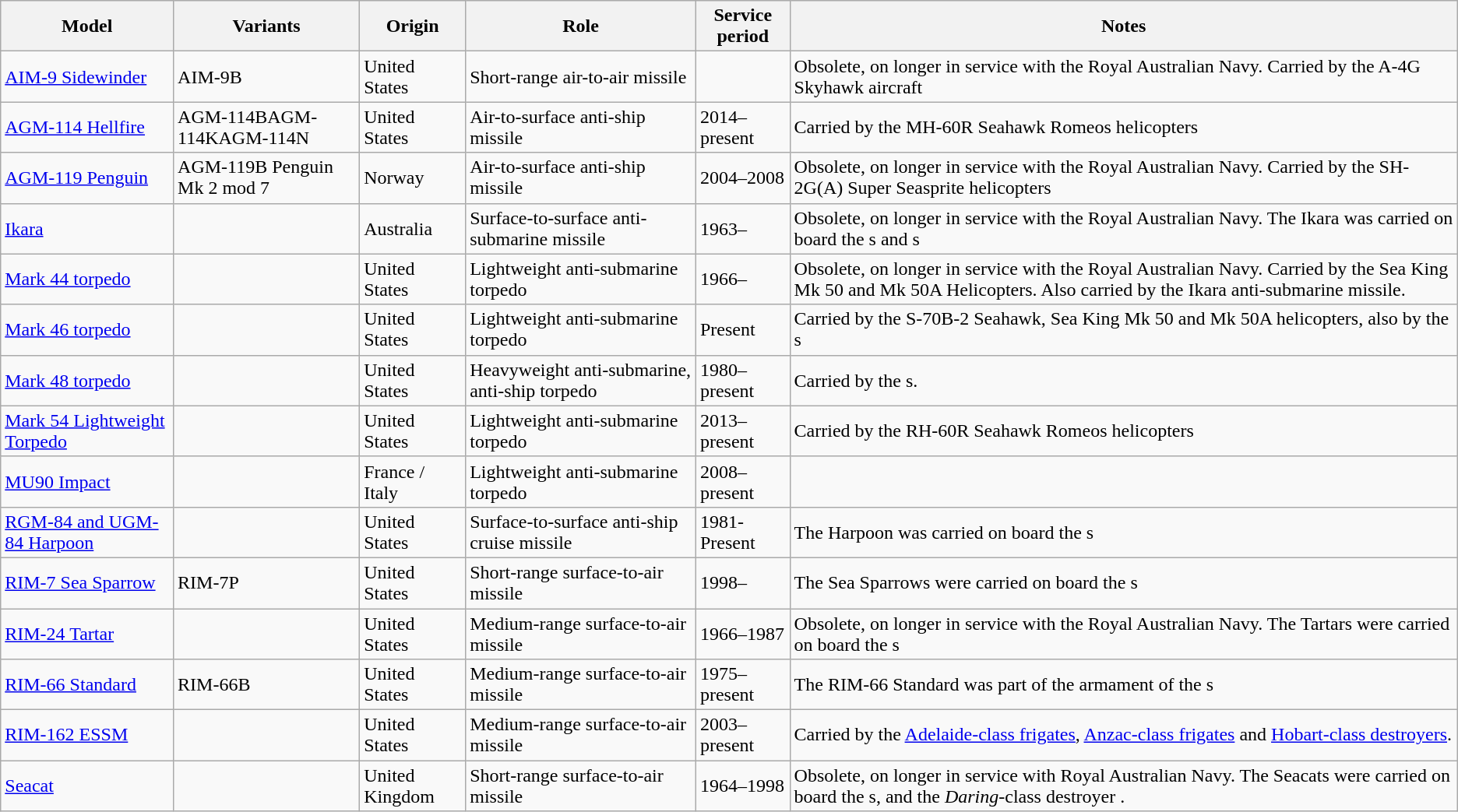<table class="wikitable sortable">
<tr>
<th>Model</th>
<th>Variants</th>
<th>Origin</th>
<th>Role</th>
<th>Service period</th>
<th>Notes</th>
</tr>
<tr>
<td><a href='#'>AIM-9 Sidewinder</a></td>
<td>AIM-9B</td>
<td>United States</td>
<td>Short-range air-to-air missile</td>
<td></td>
<td>Obsolete, on longer in service with the Royal Australian Navy. Carried by the A-4G Skyhawk aircraft</td>
</tr>
<tr>
<td><a href='#'>AGM-114 Hellfire</a></td>
<td>AGM-114BAGM-114KAGM-114N</td>
<td>United States</td>
<td>Air-to-surface anti-ship missile</td>
<td>2014–present</td>
<td>Carried by the MH-60R Seahawk Romeos helicopters</td>
</tr>
<tr>
<td><a href='#'>AGM-119 Penguin</a></td>
<td>AGM-119B Penguin Mk 2 mod 7</td>
<td>Norway</td>
<td>Air-to-surface anti-ship missile</td>
<td>2004–2008</td>
<td>Obsolete, on longer in service with the Royal Australian Navy. Carried by the SH-2G(A) Super Seasprite helicopters</td>
</tr>
<tr>
<td><a href='#'>Ikara</a></td>
<td></td>
<td>Australia</td>
<td>Surface-to-surface anti-submarine missile</td>
<td>1963–</td>
<td>Obsolete, on longer in service with the Royal Australian Navy. The Ikara was carried on board the s and s</td>
</tr>
<tr>
<td><a href='#'>Mark 44 torpedo</a></td>
<td></td>
<td>United States</td>
<td>Lightweight anti-submarine torpedo</td>
<td>1966–</td>
<td>Obsolete, on longer in service with the Royal Australian Navy. Carried by the Sea King Mk 50 and Mk 50A Helicopters. Also carried by the Ikara anti-submarine missile.</td>
</tr>
<tr>
<td><a href='#'>Mark 46 torpedo</a></td>
<td></td>
<td>United States</td>
<td>Lightweight anti-submarine torpedo</td>
<td>Present</td>
<td>Carried by the S-70B-2 Seahawk, Sea King Mk 50 and Mk 50A helicopters, also by the s</td>
</tr>
<tr>
<td><a href='#'>Mark 48 torpedo</a></td>
<td></td>
<td>United States</td>
<td>Heavyweight anti-submarine, anti-ship torpedo</td>
<td>1980–present</td>
<td>Carried by the s.</td>
</tr>
<tr>
<td><a href='#'>Mark 54 Lightweight Torpedo</a></td>
<td></td>
<td>United States</td>
<td>Lightweight anti-submarine torpedo</td>
<td>2013–present</td>
<td>Carried by the RH-60R Seahawk Romeos helicopters</td>
</tr>
<tr>
<td><a href='#'>MU90 Impact</a></td>
<td></td>
<td>France / Italy</td>
<td>Lightweight anti-submarine torpedo</td>
<td>2008–present</td>
<td></td>
</tr>
<tr>
<td><a href='#'>RGM-84 and UGM-84 Harpoon</a></td>
<td></td>
<td>United States</td>
<td>Surface-to-surface anti-ship cruise missile</td>
<td>1981-Present</td>
<td>The Harpoon was carried on board the s</td>
</tr>
<tr>
<td><a href='#'>RIM-7 Sea Sparrow</a></td>
<td>RIM-7P</td>
<td>United States</td>
<td>Short-range surface-to-air missile</td>
<td>1998–</td>
<td>The Sea Sparrows were carried on board the s</td>
</tr>
<tr>
<td><a href='#'>RIM-24 Tartar</a></td>
<td></td>
<td>United States</td>
<td>Medium-range surface-to-air missile</td>
<td>1966–1987</td>
<td>Obsolete, on longer in service with the Royal Australian Navy. The Tartars were carried on board the s</td>
</tr>
<tr>
<td><a href='#'>RIM-66 Standard</a></td>
<td>RIM-66B</td>
<td>United States</td>
<td>Medium-range surface-to-air missile</td>
<td>1975–present</td>
<td>The RIM-66 Standard was part of the armament of the s</td>
</tr>
<tr>
<td><a href='#'>RIM-162 ESSM</a></td>
<td></td>
<td>United States</td>
<td>Medium-range surface-to-air missile</td>
<td>2003–present</td>
<td>Carried by the <a href='#'>Adelaide-class frigates</a>, <a href='#'>Anzac-class frigates</a> and <a href='#'>Hobart-class destroyers</a>.</td>
</tr>
<tr>
<td><a href='#'>Seacat</a></td>
<td></td>
<td>United Kingdom</td>
<td>Short-range surface-to-air missile</td>
<td>1964–1998</td>
<td>Obsolete, on longer in service with Royal Australian Navy. The Seacats were carried on board the s, and the <em>Daring</em>-class destroyer .</td>
</tr>
</table>
